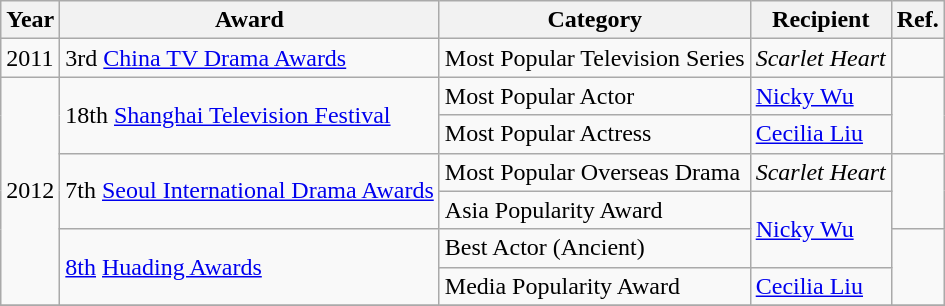<table class="wikitable">
<tr>
<th>Year</th>
<th>Award</th>
<th>Category</th>
<th>Recipient</th>
<th>Ref.</th>
</tr>
<tr>
<td rowspan=1>2011</td>
<td rowspan=1>3rd <a href='#'>China TV Drama Awards</a></td>
<td>Most Popular Television Series</td>
<td><em>Scarlet Heart</em></td>
<td></td>
</tr>
<tr>
<td rowspan=7>2012</td>
<td rowspan=2>18th <a href='#'>Shanghai Television Festival</a></td>
<td>Most Popular Actor</td>
<td><a href='#'>Nicky Wu</a></td>
<td rowspan=2></td>
</tr>
<tr>
<td>Most Popular Actress</td>
<td><a href='#'>Cecilia Liu</a></td>
</tr>
<tr>
<td rowspan=2>7th <a href='#'>Seoul International Drama Awards</a></td>
<td>Most Popular Overseas Drama</td>
<td><em>Scarlet Heart</em></td>
<td rowspan=2></td>
</tr>
<tr>
<td>Asia Popularity Award</td>
<td rowspan="3"><a href='#'>Nicky Wu</a></td>
</tr>
<tr>
<td rowspan=3><a href='#'>8th</a> <a href='#'>Huading Awards</a></td>
<td>Best Actor (Ancient)</td>
<td rowspan=3></td>
</tr>
<tr>
<td rowspan=2>Media Popularity Award</td>
</tr>
<tr>
<td><a href='#'>Cecilia Liu</a></td>
</tr>
<tr>
</tr>
</table>
